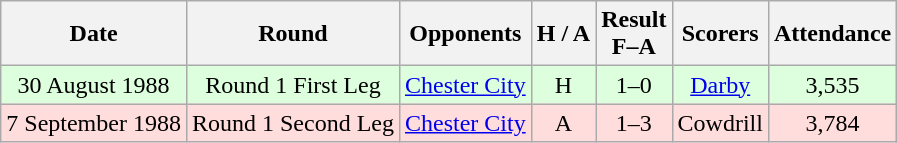<table class="wikitable" style="text-align:center">
<tr>
<th>Date</th>
<th>Round</th>
<th>Opponents</th>
<th>H / A</th>
<th>Result<br>F–A</th>
<th>Scorers</th>
<th>Attendance</th>
</tr>
<tr bgcolor="#ddffdd">
<td>30 August 1988</td>
<td>Round 1 First Leg</td>
<td><a href='#'>Chester City</a></td>
<td>H</td>
<td>1–0</td>
<td><a href='#'>Darby</a></td>
<td>3,535</td>
</tr>
<tr bgcolor="#ffdddd">
<td>7 September 1988</td>
<td>Round 1 Second Leg</td>
<td><a href='#'>Chester City</a></td>
<td>A</td>
<td>1–3</td>
<td>Cowdrill</td>
<td>3,784</td>
</tr>
</table>
